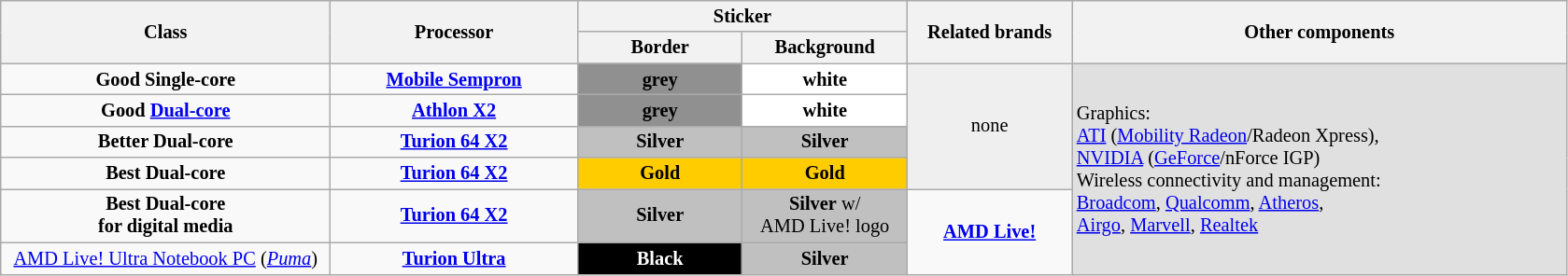<table class="wikitable" style="font-size:85%;">
<tr>
<th rowspan="2" width=20%>Class</th>
<th rowspan="2" width=15%>Processor</th>
<th colspan="2">Sticker</th>
<th rowspan="2" width=10%>Related brands</th>
<th rowspan="2" width=30%>Other components</th>
</tr>
<tr>
<th width=10%>Border</th>
<th width=10%>Background</th>
</tr>
<tr>
<td align="center"><strong>Good Single-core</strong></td>
<td align="center"><strong><a href='#'>Mobile Sempron</a></strong></td>
<td align="center" style="background:#909090;"><strong>grey</strong></td>
<td align="center" style="background:#FFFFFF;color: black;"><strong>white</strong></td>
<td align="center" rowspan="4" style="background:#efefef;">none</td>
<td rowspan="6" style="background:#e0e0e0;">Graphics: <br><a href='#'>ATI</a> (<a href='#'>Mobility Radeon</a>/Radeon Xpress), <br><a href='#'>NVIDIA</a> (<a href='#'>GeForce</a>/nForce IGP)<br>Wireless connectivity and management:<br> <a href='#'>Broadcom</a>, <a href='#'>Qualcomm</a>, <a href='#'>Atheros</a>,<br><a href='#'>Airgo</a>, <a href='#'>Marvell</a>, <a href='#'>Realtek</a><br></td>
</tr>
<tr>
<td align="center"><strong>Good <a href='#'>Dual-core</a></strong></td>
<td align="center"><strong><a href='#'>Athlon X2</a></strong></td>
<td align="center" style="background:#909090;"><strong>grey</strong></td>
<td align="center" style="background:#FFFFFF;"><strong>white</strong></td>
</tr>
<tr>
<td align="center"><strong>Better Dual-core</strong></td>
<td align="center"><strong><a href='#'>Turion 64 X2</a></strong></td>
<td align="center" style="background:#c0c0c0;"><strong>Silver</strong></td>
<td align="center" style="background:#c0c0c0;"><strong>Silver</strong></td>
</tr>
<tr>
<td align="center"><strong>Best Dual-core</strong></td>
<td align="center"><strong><a href='#'>Turion 64 X2</a></strong></td>
<td align="center" style="background:#ffcc00;"><strong>Gold</strong></td>
<td align="center" style="background:#ffcc00;"><strong>Gold</strong></td>
</tr>
<tr>
<td align="center"><strong>Best Dual-core <br>for digital media</strong></td>
<td align="center"><strong><a href='#'>Turion 64 X2</a></strong></td>
<td align="center" style="background:#c0c0c0;"><strong>Silver</strong></td>
<td align="center" style="background:#c0c0c0;"><strong>Silver</strong> w/ <br>AMD Live! logo</td>
<td align="center" rowspan="2"><strong><a href='#'>AMD Live!</a></strong></td>
</tr>
<tr>
<td align="center"><a href='#'>AMD Live! Ultra Notebook PC</a> (<em><a href='#'>Puma</a></em>) </td>
<td align="center"><strong><a href='#'>Turion Ultra</a></strong></td>
<td align="center" style="background:#000000; color: white; link: #ffffff;"><strong>Black</strong></td>
<td align="center" style="background:#c0c0c0;"><strong>Silver</strong></td>
</tr>
</table>
